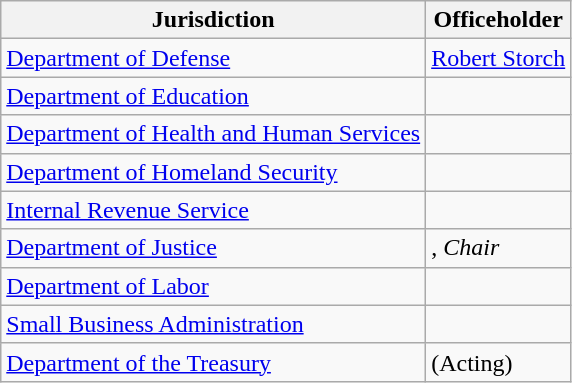<table class="wikitable sortable">
<tr style="vertical-align:bottom;">
<th>Jurisdiction</th>
<th>Officeholder</th>
</tr>
<tr>
<td><a href='#'>Department of Defense</a></td>
<td><a href='#'>Robert Storch</a></td>
</tr>
<tr>
<td><a href='#'>Department of Education</a></td>
<td></td>
</tr>
<tr>
<td><a href='#'>Department of Health and Human Services</a></td>
<td></td>
</tr>
<tr>
<td><a href='#'>Department of Homeland Security</a></td>
<td></td>
</tr>
<tr>
<td><a href='#'>Internal Revenue Service</a></td>
<td></td>
</tr>
<tr>
<td><a href='#'>Department of Justice</a></td>
<td>, <em>Chair</em></td>
</tr>
<tr>
<td><a href='#'>Department of Labor</a></td>
<td></td>
</tr>
<tr>
<td><a href='#'>Small Business Administration</a></td>
<td></td>
</tr>
<tr>
<td><a href='#'>Department of the Treasury</a></td>
<td> (Acting)</td>
</tr>
</table>
